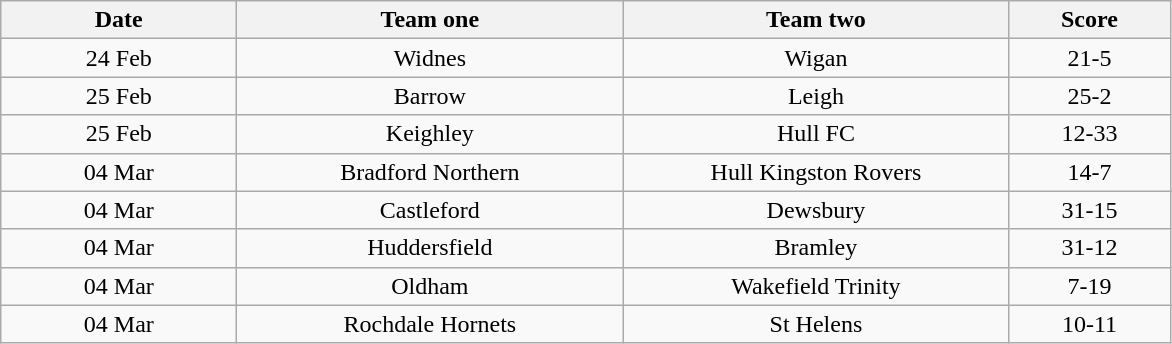<table class="wikitable" style="text-align: center">
<tr>
<th width=150>Date</th>
<th width=250>Team one</th>
<th width=250>Team two</th>
<th width=100>Score</th>
</tr>
<tr>
<td>24 Feb</td>
<td>Widnes</td>
<td>Wigan</td>
<td>21-5</td>
</tr>
<tr>
<td>25 Feb</td>
<td>Barrow</td>
<td>Leigh</td>
<td>25-2</td>
</tr>
<tr>
<td>25 Feb</td>
<td>Keighley</td>
<td>Hull FC</td>
<td>12-33</td>
</tr>
<tr>
<td>04 Mar</td>
<td>Bradford Northern</td>
<td>Hull Kingston Rovers</td>
<td>14-7</td>
</tr>
<tr>
<td>04 Mar</td>
<td>Castleford</td>
<td>Dewsbury</td>
<td>31-15</td>
</tr>
<tr>
<td>04 Mar</td>
<td>Huddersfield</td>
<td>Bramley</td>
<td>31-12</td>
</tr>
<tr>
<td>04 Mar</td>
<td>Oldham</td>
<td>Wakefield Trinity</td>
<td>7-19</td>
</tr>
<tr>
<td>04 Mar</td>
<td>Rochdale Hornets</td>
<td>St Helens</td>
<td>10-11</td>
</tr>
</table>
